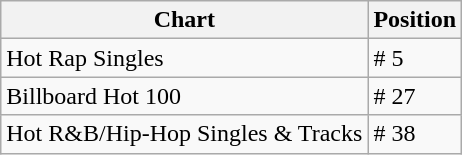<table class="wikitable">
<tr>
<th align="left">Chart</th>
<th align="left">Position</th>
</tr>
<tr>
<td align="left">Hot Rap Singles</td>
<td align="left"># 5</td>
</tr>
<tr>
<td align="left">Billboard Hot 100</td>
<td align="left"># 27</td>
</tr>
<tr>
<td align="left">Hot R&B/Hip-Hop Singles & Tracks</td>
<td align="left"># 38</td>
</tr>
</table>
